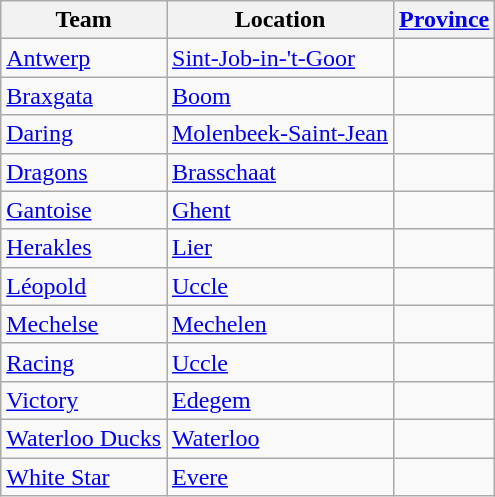<table class="wikitable sortable">
<tr>
<th>Team</th>
<th>Location</th>
<th><a href='#'>Province</a></th>
</tr>
<tr>
<td><a href='#'>Antwerp</a></td>
<td><a href='#'>Sint-Job-in-'t-Goor</a></td>
<td></td>
</tr>
<tr>
<td><a href='#'>Braxgata</a></td>
<td><a href='#'>Boom</a></td>
<td></td>
</tr>
<tr>
<td><a href='#'>Daring</a></td>
<td><a href='#'>Molenbeek-Saint-Jean</a></td>
<td></td>
</tr>
<tr>
<td><a href='#'>Dragons</a></td>
<td><a href='#'>Brasschaat</a></td>
<td></td>
</tr>
<tr>
<td><a href='#'>Gantoise</a></td>
<td><a href='#'>Ghent</a></td>
<td></td>
</tr>
<tr>
<td><a href='#'>Herakles</a></td>
<td><a href='#'>Lier</a></td>
<td></td>
</tr>
<tr>
<td><a href='#'>Léopold</a></td>
<td><a href='#'>Uccle</a></td>
<td></td>
</tr>
<tr>
<td><a href='#'>Mechelse</a></td>
<td><a href='#'>Mechelen</a></td>
<td></td>
</tr>
<tr>
<td><a href='#'>Racing</a></td>
<td><a href='#'>Uccle</a></td>
<td></td>
</tr>
<tr>
<td><a href='#'>Victory</a></td>
<td><a href='#'>Edegem</a></td>
<td></td>
</tr>
<tr>
<td><a href='#'>Waterloo Ducks</a></td>
<td><a href='#'>Waterloo</a></td>
<td></td>
</tr>
<tr>
<td><a href='#'>White Star</a></td>
<td><a href='#'>Evere</a></td>
<td></td>
</tr>
</table>
